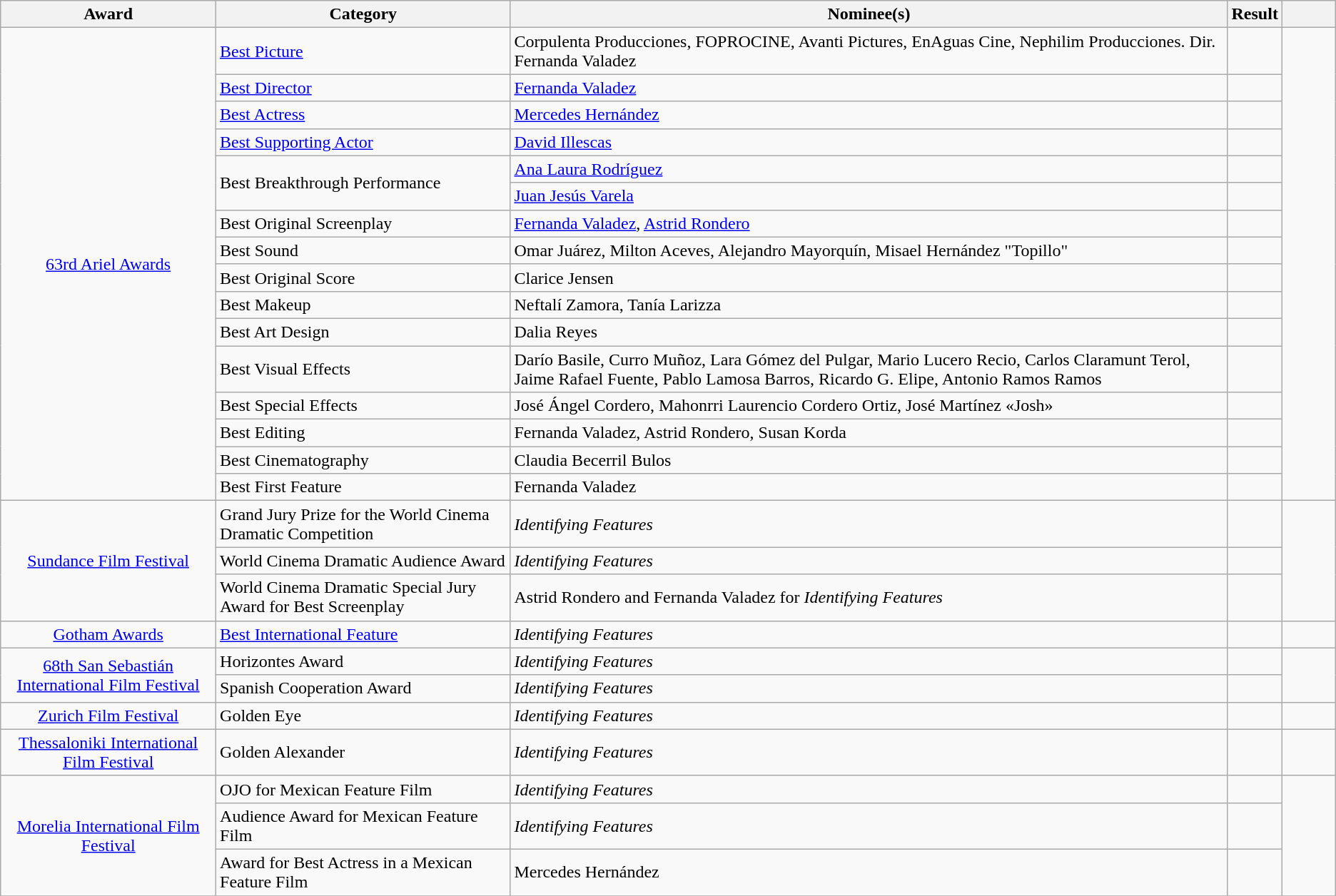<table class="wikitable plainrowheaders sortable">
<tr>
<th scope="col">Award</th>
<th scope="col">Category</th>
<th scope="col">Nominee(s)</th>
<th scope="col">Result</th>
<th scope="col" style="width:4%;" class="unsortable"></th>
</tr>
<tr>
<td rowspan="16"align="center"><a href='#'>63rd Ariel Awards</a></td>
<td><a href='#'>Best Picture</a></td>
<td>Corpulenta Producciones, FOPROCINE, Avanti Pictures, EnAguas Cine, Nephilim Producciones. Dir. Fernanda Valadez</td>
<td></td>
<td rowspan="16"></td>
</tr>
<tr>
<td><a href='#'>Best Director</a></td>
<td><a href='#'>Fernanda Valadez</a></td>
<td></td>
</tr>
<tr>
<td><a href='#'>Best Actress</a></td>
<td><a href='#'>Mercedes Hernández</a></td>
<td></td>
</tr>
<tr>
<td><a href='#'>Best Supporting Actor</a></td>
<td><a href='#'>David Illescas</a></td>
<td></td>
</tr>
<tr>
<td rowspan="2">Best Breakthrough Performance</td>
<td><a href='#'>Ana Laura Rodríguez</a></td>
<td></td>
</tr>
<tr>
<td><a href='#'>Juan Jesús Varela</a></td>
<td></td>
</tr>
<tr>
<td>Best Original Screenplay</td>
<td><a href='#'>Fernanda Valadez</a>, <a href='#'>Astrid Rondero</a></td>
<td></td>
</tr>
<tr>
<td>Best Sound</td>
<td>Omar Juárez, Milton Aceves, Alejandro Mayorquín, Misael Hernández "Topillo"</td>
<td></td>
</tr>
<tr>
<td>Best Original Score</td>
<td>Clarice Jensen</td>
<td></td>
</tr>
<tr>
<td>Best Makeup</td>
<td>Neftalí Zamora, Tanía Larizza</td>
<td></td>
</tr>
<tr>
<td>Best Art Design</td>
<td>Dalia Reyes</td>
<td></td>
</tr>
<tr>
<td>Best Visual Effects</td>
<td>Darío Basile, Curro Muñoz, Lara Gómez del Pulgar, Mario Lucero Recio, Carlos Claramunt Terol, Jaime Rafael Fuente, Pablo Lamosa Barros, Ricardo G. Elipe, Antonio Ramos Ramos</td>
<td></td>
</tr>
<tr>
<td>Best Special Effects</td>
<td>José Ángel Cordero, Mahonrri Laurencio Cordero Ortiz, José Martínez «Josh»</td>
<td></td>
</tr>
<tr>
<td>Best Editing</td>
<td>Fernanda Valadez, Astrid Rondero, Susan Korda</td>
<td></td>
</tr>
<tr>
<td>Best Cinematography</td>
<td>Claudia Becerril Bulos</td>
<td></td>
</tr>
<tr>
<td>Best First Feature</td>
<td>Fernanda Valadez</td>
<td></td>
</tr>
<tr>
<td rowspan="3"align="center"><a href='#'>Sundance Film Festival</a></td>
<td>Grand Jury Prize for the World Cinema Dramatic Competition</td>
<td><em>Identifying Features</em></td>
<td></td>
<td rowspan="3"></td>
</tr>
<tr>
<td>World Cinema Dramatic Audience Award</td>
<td><em>Identifying Features</em></td>
<td></td>
</tr>
<tr>
<td>World Cinema Dramatic Special Jury Award for Best Screenplay</td>
<td>Astrid Rondero and Fernanda Valadez for <em>Identifying Features</em></td>
<td></td>
</tr>
<tr>
<td rowspan="1" align="center"><a href='#'>Gotham Awards</a></td>
<td><a href='#'>Best International Feature</a></td>
<td><em>Identifying Features</em></td>
<td></td>
<td rowspan="1"></td>
</tr>
<tr>
<td rowspan="2" align="center"><a href='#'>68th San Sebastián International Film Festival</a></td>
<td>Horizontes Award</td>
<td><em>Identifying Features</em></td>
<td></td>
<td rowspan="2"></td>
</tr>
<tr>
<td>Spanish Cooperation Award</td>
<td><em>Identifying Features</em></td>
<td></td>
</tr>
<tr>
<td rowspan="1" align="center"><a href='#'>Zurich Film Festival</a></td>
<td>Golden Eye</td>
<td><em>Identifying Features</em></td>
<td></td>
<td rowspan="1"></td>
</tr>
<tr>
<td rowspan="1" align="center"><a href='#'>Thessaloniki International Film Festival</a></td>
<td>Golden Alexander</td>
<td><em>Identifying Features</em></td>
<td></td>
<td rowspan="1"></td>
</tr>
<tr>
<td rowspan="3" align="center"><a href='#'>Morelia International Film Festival</a></td>
<td>OJO for Mexican Feature Film</td>
<td><em>Identifying Features</em></td>
<td></td>
<td rowspan="3"></td>
</tr>
<tr>
<td>Audience Award for Mexican Feature Film</td>
<td><em>Identifying Features</em></td>
<td></td>
</tr>
<tr>
<td>Award for Best Actress in a Mexican Feature Film</td>
<td>Mercedes Hernández</td>
<td></td>
</tr>
<tr>
</tr>
</table>
